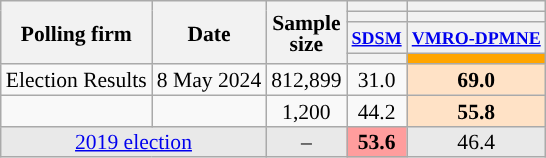<table class="wikitable sortable" style="text-align:center;font-size:90%;line-height:14px;">
<tr>
<th rowspan="4">Polling firm</th>
<th rowspan="4">Date</th>
<th rowspan="4">Sample<br>size</th>
<th></th>
<th></th>
</tr>
<tr>
<th></th>
<th></th>
</tr>
<tr>
<th><small><a href='#'>SDSM</a></small></th>
<th><small><a href='#'>VMRO-DPMNE</a></small></th>
</tr>
<tr>
<th style="background:"></th>
<th style="background:#FFA500;"></th>
</tr>
<tr>
<td>Election Results</td>
<td>8 May 2024</td>
<td>812,899</td>
<td>31.0</td>
<td style="background:#FFE2C6"><strong>69.0</strong></td>
</tr>
<tr>
<td></td>
<td></td>
<td>1,200</td>
<td>44.2</td>
<td style="background:#FFE2C6"><strong>55.8</strong></td>
</tr>
<tr style="background:#E9E9E9;">
<td colspan="2"><a href='#'>2019 election</a></td>
<td>–</td>
<td style="background:#FF9D9D"><strong>53.6</strong></td>
<td>46.4</td>
</tr>
</table>
